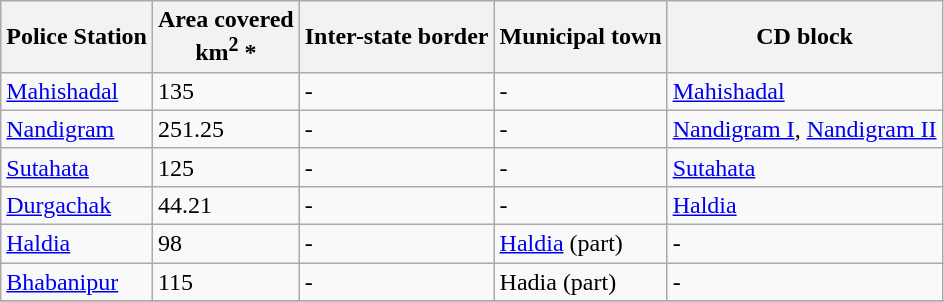<table class="wikitable sortable">
<tr>
<th>Police Station</th>
<th>Area covered<br>km<sup>2</sup> *</th>
<th>Inter-state border</th>
<th>Municipal town</th>
<th>CD block</th>
</tr>
<tr>
<td><a href='#'>Mahishadal</a></td>
<td>135</td>
<td>-</td>
<td>-</td>
<td><a href='#'>Mahishadal</a></td>
</tr>
<tr>
<td><a href='#'>Nandigram</a></td>
<td>251.25</td>
<td>-</td>
<td>-</td>
<td><a href='#'>Nandigram I</a>, <a href='#'>Nandigram II</a></td>
</tr>
<tr>
<td><a href='#'>Sutahata</a></td>
<td>125</td>
<td>-</td>
<td>-</td>
<td><a href='#'>Sutahata</a></td>
</tr>
<tr>
<td><a href='#'>Durgachak</a></td>
<td>44.21</td>
<td>-</td>
<td>-</td>
<td><a href='#'>Haldia</a></td>
</tr>
<tr>
<td><a href='#'>Haldia</a></td>
<td>98</td>
<td>-</td>
<td><a href='#'>Haldia</a> (part)</td>
<td>-</td>
</tr>
<tr>
<td><a href='#'>Bhabanipur</a></td>
<td>115</td>
<td>-</td>
<td>Hadia (part)</td>
<td>-</td>
</tr>
<tr>
</tr>
</table>
